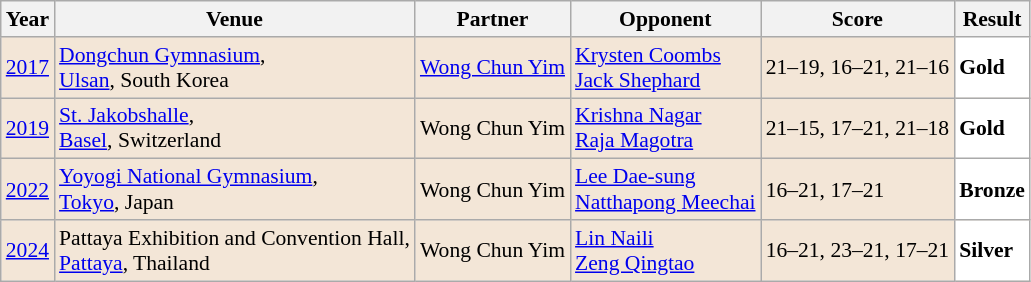<table class="sortable wikitable" style="font-size: 90%;">
<tr>
<th>Year</th>
<th>Venue</th>
<th>Partner</th>
<th>Opponent</th>
<th>Score</th>
<th>Result</th>
</tr>
<tr style="background:#F3E6D7">
<td align="center"><a href='#'>2017</a></td>
<td align="left"><a href='#'>Dongchun Gymnasium</a>,<br><a href='#'>Ulsan</a>, South Korea</td>
<td align="left"> <a href='#'>Wong Chun Yim</a></td>
<td align="left"> <a href='#'>Krysten Coombs</a> <br>  <a href='#'>Jack Shephard</a></td>
<td align="left">21–19, 16–21, 21–16</td>
<td style="text-align:left; background:white"> <strong>Gold</strong></td>
</tr>
<tr style="background:#F3E6D7">
<td align="center"><a href='#'>2019</a></td>
<td align="left"><a href='#'>St. Jakobshalle</a>,<br><a href='#'>Basel</a>, Switzerland</td>
<td align="left"> Wong Chun Yim</td>
<td align="left"> <a href='#'>Krishna Nagar</a> <br>  <a href='#'>Raja Magotra</a></td>
<td align="left">21–15, 17–21, 21–18</td>
<td style="text-align:left; background:white"> <strong>Gold</strong></td>
</tr>
<tr style="background:#F3E6D7">
<td align="center"><a href='#'>2022</a></td>
<td align="left"><a href='#'>Yoyogi National Gymnasium</a>,<br><a href='#'>Tokyo</a>, Japan</td>
<td align="left"> Wong Chun Yim</td>
<td align="left"> <a href='#'>Lee Dae-sung</a><br>  <a href='#'>Natthapong Meechai</a></td>
<td align="left">16–21, 17–21</td>
<td style="text-align:left; background:white"> <strong>Bronze</strong></td>
</tr>
<tr style="background:#F3E6D7">
<td align="center"><a href='#'>2024</a></td>
<td align="left">Pattaya Exhibition and Convention Hall,<br><a href='#'>Pattaya</a>, Thailand</td>
<td align="left"> Wong Chun Yim</td>
<td align="left"> <a href='#'>Lin Naili</a><br> <a href='#'>Zeng Qingtao</a></td>
<td align="left">16–21, 23–21, 17–21</td>
<td style="text-align:left; background:white"> <strong>Silver</strong></td>
</tr>
</table>
